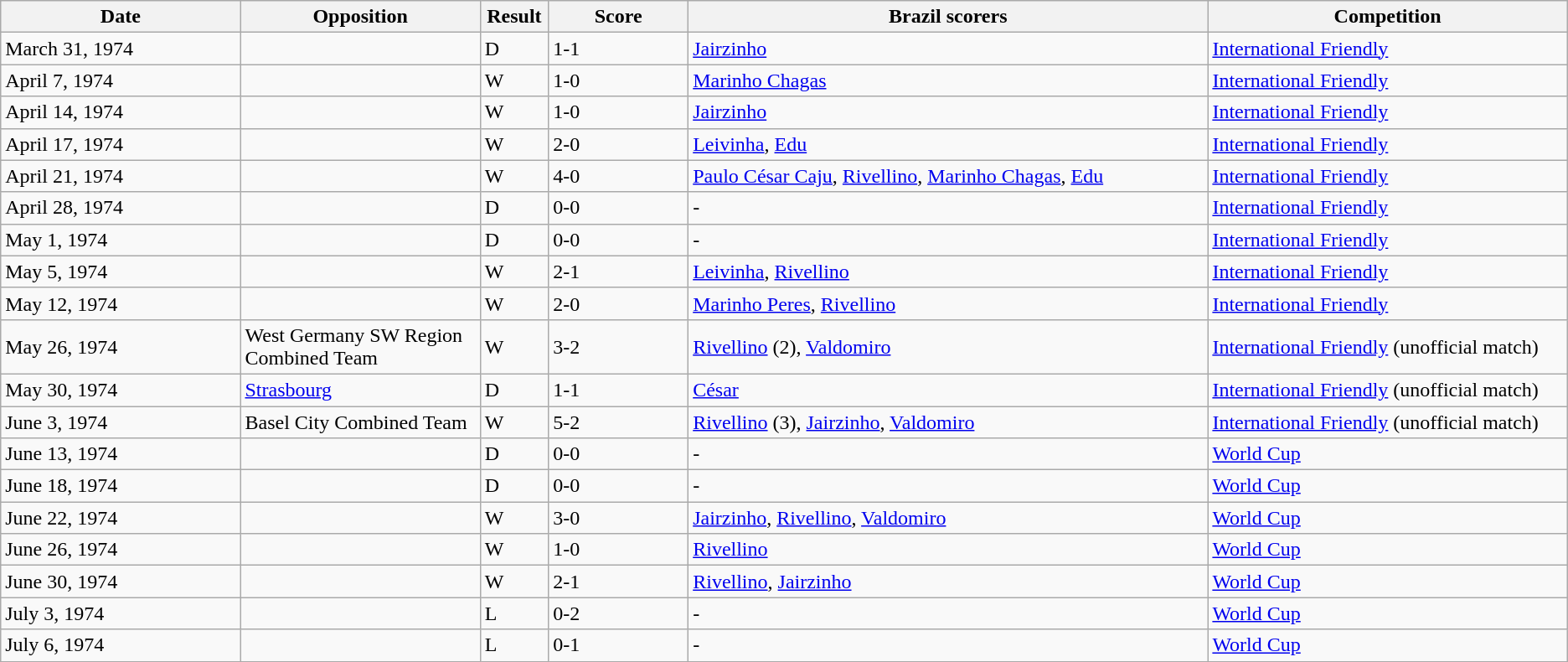<table class="wikitable" style="text-align: left;">
<tr>
<th width=12%>Date</th>
<th width=12%>Opposition</th>
<th width=1%>Result</th>
<th width=7%>Score</th>
<th width=26%>Brazil scorers</th>
<th width=18%>Competition</th>
</tr>
<tr>
<td>March 31, 1974</td>
<td></td>
<td>D</td>
<td>1-1</td>
<td><a href='#'>Jairzinho</a></td>
<td><a href='#'>International Friendly</a></td>
</tr>
<tr>
<td>April 7, 1974</td>
<td></td>
<td>W</td>
<td>1-0</td>
<td><a href='#'>Marinho Chagas</a></td>
<td><a href='#'>International Friendly</a></td>
</tr>
<tr>
<td>April 14, 1974</td>
<td></td>
<td>W</td>
<td>1-0</td>
<td><a href='#'>Jairzinho</a></td>
<td><a href='#'>International Friendly</a></td>
</tr>
<tr>
<td>April 17, 1974</td>
<td></td>
<td>W</td>
<td>2-0</td>
<td><a href='#'>Leivinha</a>, <a href='#'>Edu</a></td>
<td><a href='#'>International Friendly</a></td>
</tr>
<tr>
<td>April 21, 1974</td>
<td></td>
<td>W</td>
<td>4-0</td>
<td><a href='#'>Paulo César Caju</a>, <a href='#'>Rivellino</a>, <a href='#'>Marinho Chagas</a>, <a href='#'>Edu</a></td>
<td><a href='#'>International Friendly</a></td>
</tr>
<tr>
<td>April 28, 1974</td>
<td></td>
<td>D</td>
<td>0-0</td>
<td>-</td>
<td><a href='#'>International Friendly</a></td>
</tr>
<tr>
<td>May 1, 1974</td>
<td></td>
<td>D</td>
<td>0-0</td>
<td>-</td>
<td><a href='#'>International Friendly</a></td>
</tr>
<tr>
<td>May 5, 1974</td>
<td></td>
<td>W</td>
<td>2-1</td>
<td><a href='#'>Leivinha</a>, <a href='#'>Rivellino</a></td>
<td><a href='#'>International Friendly</a></td>
</tr>
<tr>
<td>May 12, 1974</td>
<td></td>
<td>W</td>
<td>2-0</td>
<td><a href='#'>Marinho Peres</a>, <a href='#'>Rivellino</a></td>
<td><a href='#'>International Friendly</a></td>
</tr>
<tr>
<td>May 26, 1974</td>
<td> West Germany SW Region Combined Team</td>
<td>W</td>
<td>3-2</td>
<td><a href='#'>Rivellino</a> (2), <a href='#'>Valdomiro</a></td>
<td><a href='#'>International Friendly</a> (unofficial match)</td>
</tr>
<tr>
<td>May 30, 1974</td>
<td> <a href='#'>Strasbourg</a></td>
<td>D</td>
<td>1-1</td>
<td><a href='#'>César</a></td>
<td><a href='#'>International Friendly</a> (unofficial match)</td>
</tr>
<tr>
<td>June 3, 1974</td>
<td> Basel City Combined Team</td>
<td>W</td>
<td>5-2</td>
<td><a href='#'>Rivellino</a> (3), <a href='#'>Jairzinho</a>, <a href='#'>Valdomiro</a></td>
<td><a href='#'>International Friendly</a> (unofficial match)</td>
</tr>
<tr>
<td>June 13, 1974</td>
<td></td>
<td>D</td>
<td>0-0</td>
<td>-</td>
<td><a href='#'>World Cup</a></td>
</tr>
<tr>
<td>June 18, 1974</td>
<td></td>
<td>D</td>
<td>0-0</td>
<td>-</td>
<td><a href='#'>World Cup</a></td>
</tr>
<tr>
<td>June 22, 1974</td>
<td></td>
<td>W</td>
<td>3-0</td>
<td><a href='#'>Jairzinho</a>, <a href='#'>Rivellino</a>, <a href='#'>Valdomiro</a></td>
<td><a href='#'>World Cup</a></td>
</tr>
<tr>
<td>June 26, 1974</td>
<td></td>
<td>W</td>
<td>1-0</td>
<td><a href='#'>Rivellino</a></td>
<td><a href='#'>World Cup</a></td>
</tr>
<tr>
<td>June 30, 1974</td>
<td></td>
<td>W</td>
<td>2-1</td>
<td><a href='#'>Rivellino</a>, <a href='#'>Jairzinho</a></td>
<td><a href='#'>World Cup</a></td>
</tr>
<tr>
<td>July 3, 1974</td>
<td></td>
<td>L</td>
<td>0-2</td>
<td>-</td>
<td><a href='#'>World Cup</a></td>
</tr>
<tr>
<td>July 6, 1974</td>
<td></td>
<td>L</td>
<td>0-1</td>
<td>-</td>
<td><a href='#'>World Cup</a></td>
</tr>
</table>
